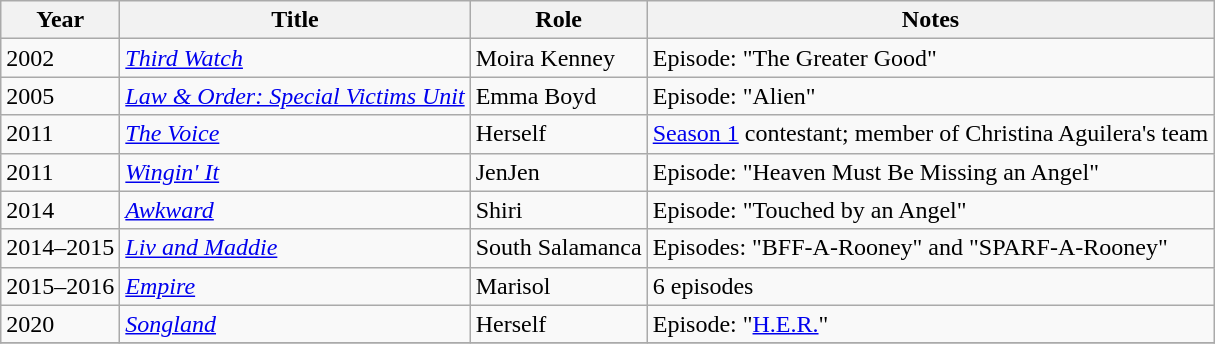<table class="wikitable sortable">
<tr>
<th>Year</th>
<th>Title</th>
<th>Role</th>
<th class="unsortable">Notes</th>
</tr>
<tr>
<td>2002</td>
<td><em><a href='#'>Third Watch</a></em></td>
<td>Moira Kenney</td>
<td>Episode: "The Greater Good"</td>
</tr>
<tr>
<td>2005</td>
<td><em><a href='#'>Law & Order: Special Victims Unit</a></em></td>
<td>Emma Boyd</td>
<td>Episode: "Alien"</td>
</tr>
<tr>
<td>2011</td>
<td><em><a href='#'>The Voice</a></em></td>
<td>Herself</td>
<td><a href='#'>Season 1</a> contestant; member of Christina Aguilera's team</td>
</tr>
<tr>
<td>2011</td>
<td><em><a href='#'>Wingin' It</a></em></td>
<td>JenJen</td>
<td>Episode: "Heaven Must Be Missing an Angel"</td>
</tr>
<tr>
<td>2014</td>
<td><em><a href='#'>Awkward</a></em></td>
<td>Shiri</td>
<td>Episode: "Touched by an Angel"</td>
</tr>
<tr>
<td>2014–2015</td>
<td><em><a href='#'>Liv and Maddie</a></em></td>
<td>South Salamanca</td>
<td>Episodes: "BFF-A-Rooney" and "SPARF-A-Rooney"</td>
</tr>
<tr>
<td>2015–2016</td>
<td><em><a href='#'>Empire</a></em></td>
<td>Marisol</td>
<td>6 episodes</td>
</tr>
<tr>
<td>2020</td>
<td><em><a href='#'>Songland</a></em></td>
<td>Herself</td>
<td>Episode: "<a href='#'>H.E.R.</a>"</td>
</tr>
<tr>
</tr>
</table>
